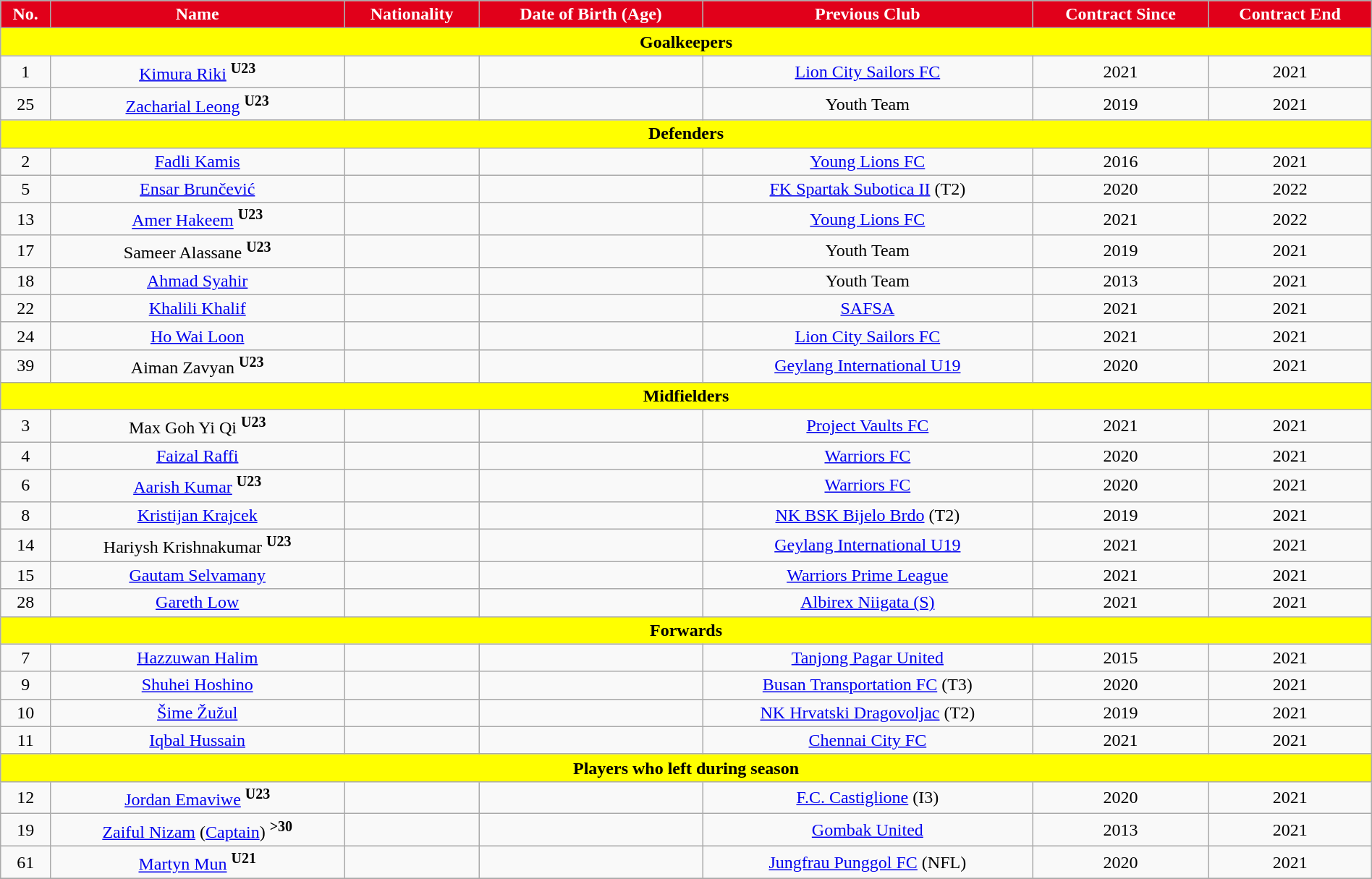<table class="wikitable" style="text-align:center; font-size:100%; width:100%;">
<tr>
<th style="background:#e1001a; color:white; text-align:center;">No.</th>
<th style="background:#e1001a; color:white; text-align:center;">Name</th>
<th style="background:#e1001a; color:white; text-align:center;">Nationality</th>
<th style="background:#e1001a; color:white; text-align:center;">Date of Birth (Age)</th>
<th style="background:#e1001a; color:white; text-align:center;">Previous Club</th>
<th style="background:#e1001a; color:white; text-align:center;">Contract Since</th>
<th style="background:#e1001a; color:white; text-align:center;">Contract End</th>
</tr>
<tr>
<th colspan="8" style="background:yellow; color:black; text-align:center;">Goalkeepers</th>
</tr>
<tr>
<td>1</td>
<td><a href='#'>Kimura Riki</a> <sup><strong>U23</strong></sup></td>
<td></td>
<td></td>
<td> <a href='#'>Lion City Sailors FC</a></td>
<td>2021</td>
<td>2021</td>
</tr>
<tr>
<td>25</td>
<td><a href='#'>Zacharial Leong</a> <sup><strong>U23</strong></sup></td>
<td></td>
<td></td>
<td>Youth Team</td>
<td>2019</td>
<td>2021</td>
</tr>
<tr>
<th colspan="8" style="background:yellow; color:black; text-align:center;">Defenders</th>
</tr>
<tr>
<td>2</td>
<td><a href='#'>Fadli Kamis</a></td>
<td></td>
<td></td>
<td> <a href='#'>Young Lions FC</a></td>
<td>2016</td>
<td>2021</td>
</tr>
<tr>
<td>5</td>
<td><a href='#'>Ensar Brunčević</a></td>
<td></td>
<td></td>
<td> <a href='#'>FK Spartak Subotica II</a> (T2)</td>
<td>2020</td>
<td>2022</td>
</tr>
<tr>
<td>13</td>
<td><a href='#'>Amer Hakeem</a> <sup><strong>U23</strong></sup></td>
<td></td>
<td></td>
<td> <a href='#'>Young Lions FC</a></td>
<td>2021</td>
<td>2022</td>
</tr>
<tr>
<td>17</td>
<td>Sameer Alassane <sup><strong>U23</strong></sup></td>
<td></td>
<td></td>
<td>Youth Team</td>
<td>2019</td>
<td>2021</td>
</tr>
<tr>
<td>18</td>
<td><a href='#'>Ahmad Syahir</a></td>
<td></td>
<td></td>
<td>Youth Team</td>
<td>2013</td>
<td>2021</td>
</tr>
<tr>
<td>22</td>
<td><a href='#'>Khalili Khalif</a></td>
<td></td>
<td></td>
<td> <a href='#'>SAFSA</a></td>
<td>2021</td>
<td>2021</td>
</tr>
<tr>
<td>24</td>
<td><a href='#'>Ho Wai Loon</a></td>
<td></td>
<td></td>
<td> <a href='#'>Lion City Sailors FC</a></td>
<td>2021</td>
<td>2021</td>
</tr>
<tr>
<td>39</td>
<td>Aiman Zavyan <sup><strong>U23</strong></sup></td>
<td></td>
<td></td>
<td> <a href='#'>Geylang International U19</a></td>
<td>2020</td>
<td>2021</td>
</tr>
<tr>
<th colspan="8" style="background:yellow; color:black; text-align:center;">Midfielders</th>
</tr>
<tr>
<td>3</td>
<td>Max Goh Yi Qi <sup><strong>U23</strong></sup></td>
<td></td>
<td></td>
<td> <a href='#'>Project Vaults FC</a></td>
<td>2021</td>
<td>2021</td>
</tr>
<tr>
<td>4</td>
<td><a href='#'>Faizal Raffi</a></td>
<td></td>
<td></td>
<td> <a href='#'>Warriors FC</a></td>
<td>2020</td>
<td>2021</td>
</tr>
<tr>
<td>6</td>
<td><a href='#'>Aarish Kumar</a> <sup><strong>U23</strong></sup></td>
<td></td>
<td></td>
<td> <a href='#'>Warriors FC</a></td>
<td>2020</td>
<td>2021</td>
</tr>
<tr>
<td>8</td>
<td><a href='#'>Kristijan Krajcek</a></td>
<td></td>
<td></td>
<td> <a href='#'>NK BSK Bijelo Brdo</a> (T2)</td>
<td>2019</td>
<td>2021</td>
</tr>
<tr>
<td>14</td>
<td>Hariysh Krishnakumar <sup><strong>U23</strong></sup></td>
<td></td>
<td></td>
<td> <a href='#'>Geylang International U19</a></td>
<td>2021</td>
<td>2021</td>
</tr>
<tr>
<td>15</td>
<td><a href='#'>Gautam Selvamany</a></td>
<td></td>
<td></td>
<td> <a href='#'>Warriors Prime League</a></td>
<td>2021</td>
<td>2021</td>
</tr>
<tr>
<td>28</td>
<td><a href='#'>Gareth Low</a></td>
<td></td>
<td></td>
<td> <a href='#'>Albirex Niigata (S)</a></td>
<td>2021</td>
<td>2021</td>
</tr>
<tr>
<th colspan="8" style="background:yellow; color:black; text-align:center;">Forwards</th>
</tr>
<tr>
<td>7</td>
<td><a href='#'>Hazzuwan Halim</a></td>
<td></td>
<td></td>
<td> <a href='#'>Tanjong Pagar United</a></td>
<td>2015</td>
<td>2021</td>
</tr>
<tr>
<td>9</td>
<td><a href='#'>Shuhei Hoshino</a></td>
<td></td>
<td></td>
<td> <a href='#'>Busan Transportation FC</a> (T3)</td>
<td>2020</td>
<td>2021</td>
</tr>
<tr>
<td>10</td>
<td><a href='#'>Šime Žužul</a></td>
<td></td>
<td></td>
<td> <a href='#'>NK Hrvatski Dragovoljac</a> (T2)</td>
<td>2019</td>
<td>2021</td>
</tr>
<tr>
<td>11</td>
<td><a href='#'>Iqbal Hussain</a></td>
<td></td>
<td></td>
<td> <a href='#'>Chennai City FC</a></td>
<td>2021</td>
<td>2021</td>
</tr>
<tr>
<th colspan="8" style="background:yellow; color:black; text-align:center;">Players who left during season</th>
</tr>
<tr>
<td>12</td>
<td><a href='#'>Jordan Emaviwe</a> <sup><strong>U23</strong></sup></td>
<td></td>
<td></td>
<td> <a href='#'>F.C. Castiglione</a> (I3)</td>
<td>2020</td>
<td>2021</td>
</tr>
<tr>
<td>19</td>
<td><a href='#'>Zaiful Nizam</a> (<a href='#'>Captain</a>) <sup><strong>>30</strong></sup></td>
<td></td>
<td></td>
<td> <a href='#'>Gombak United</a></td>
<td>2013</td>
<td>2021</td>
</tr>
<tr>
<td>61</td>
<td><a href='#'>Martyn Mun</a> <sup><strong>U21</strong></sup></td>
<td></td>
<td></td>
<td> <a href='#'>Jungfrau Punggol FC</a> (NFL)</td>
<td>2020</td>
<td>2021</td>
</tr>
<tr>
</tr>
</table>
